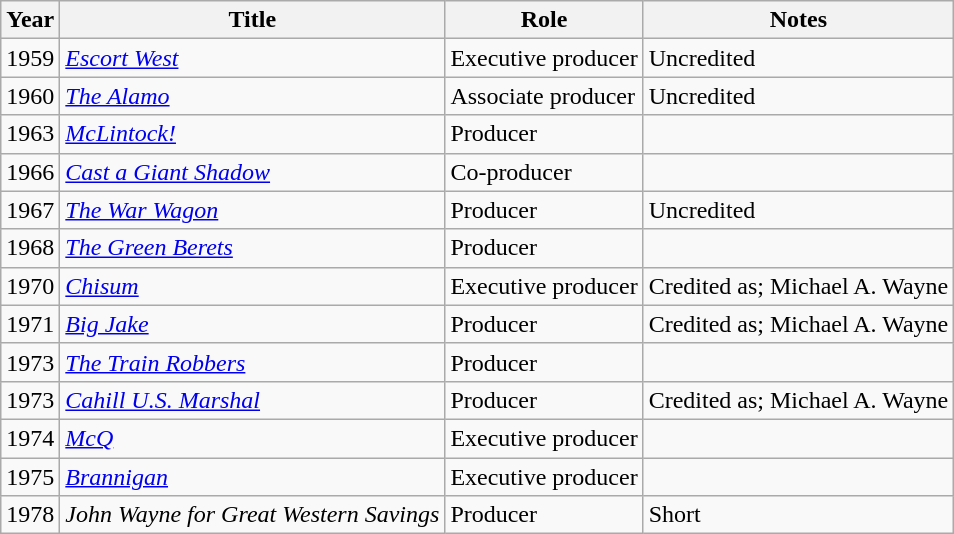<table class="wikitable sortable">
<tr>
<th>Year</th>
<th>Title</th>
<th>Role</th>
<th>Notes</th>
</tr>
<tr>
<td>1959</td>
<td><em><a href='#'>Escort West</a></em></td>
<td>Executive producer</td>
<td>Uncredited</td>
</tr>
<tr>
<td>1960</td>
<td><em><a href='#'>The Alamo</a></em></td>
<td>Associate producer</td>
<td>Uncredited</td>
</tr>
<tr>
<td>1963</td>
<td><em><a href='#'>McLintock!</a></em></td>
<td>Producer</td>
<td></td>
</tr>
<tr>
<td>1966</td>
<td><em><a href='#'>Cast a Giant Shadow</a></em></td>
<td>Co-producer</td>
<td></td>
</tr>
<tr>
<td>1967</td>
<td><em><a href='#'>The War Wagon</a></em></td>
<td>Producer</td>
<td>Uncredited</td>
</tr>
<tr>
<td>1968</td>
<td><em><a href='#'>The Green Berets</a></em></td>
<td>Producer</td>
<td></td>
</tr>
<tr>
<td>1970</td>
<td><em><a href='#'>Chisum</a></em></td>
<td>Executive producer</td>
<td>Credited as; Michael A. Wayne</td>
</tr>
<tr>
<td>1971</td>
<td><em><a href='#'>Big Jake</a></em></td>
<td>Producer</td>
<td>Credited as; Michael A. Wayne</td>
</tr>
<tr>
<td>1973</td>
<td><em><a href='#'>The Train Robbers</a></em></td>
<td>Producer</td>
<td></td>
</tr>
<tr>
<td>1973</td>
<td><em><a href='#'>Cahill U.S. Marshal</a></em></td>
<td>Producer</td>
<td>Credited as; Michael A. Wayne</td>
</tr>
<tr>
<td>1974</td>
<td><em><a href='#'>McQ</a></em></td>
<td>Executive producer</td>
<td></td>
</tr>
<tr>
<td>1975</td>
<td><em><a href='#'>Brannigan</a></em></td>
<td>Executive producer</td>
<td></td>
</tr>
<tr>
<td>1978</td>
<td><em>John Wayne for Great Western Savings</em></td>
<td>Producer</td>
<td>Short</td>
</tr>
</table>
